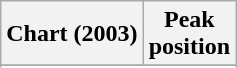<table class="wikitable sortable plainrowheaders" style="text-align:center">
<tr>
<th scope="col">Chart (2003)</th>
<th scope="col">Peak<br>position</th>
</tr>
<tr>
</tr>
<tr>
</tr>
<tr>
</tr>
</table>
